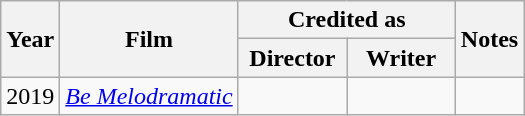<table class="wikitable sortable">
<tr>
<th rowspan="2">Year</th>
<th rowspan="2">Film</th>
<th colspan="2">Credited as</th>
<th rowspan="2">Notes</th>
</tr>
<tr>
<th width="65">Director</th>
<th width="65">Writer</th>
</tr>
<tr>
<td>2019</td>
<td><em><a href='#'>Be Melodramatic</a></em></td>
<td></td>
<td></td>
<td></td>
</tr>
</table>
